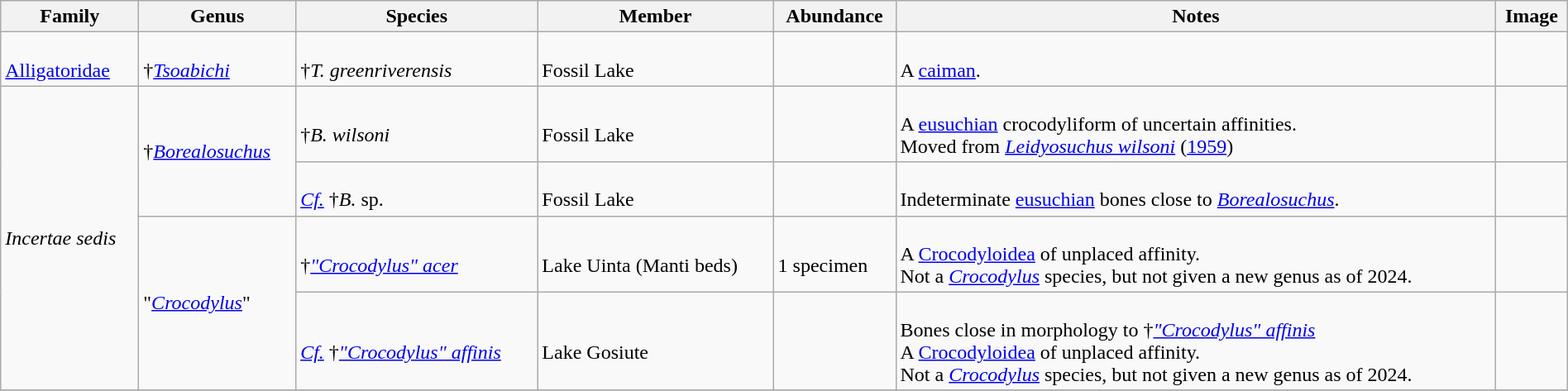<table class="wikitable" style="margin:auto;width:100%;">
<tr>
<th>Family</th>
<th>Genus</th>
<th>Species</th>
<th>Member</th>
<th>Abundance</th>
<th>Notes</th>
<th>Image</th>
</tr>
<tr>
<td><br><a href='#'>Alligatoridae</a></td>
<td><br>†<em><a href='#'>Tsoabichi</a></em></td>
<td><br>†<em>T. greenriverensis</em> </td>
<td><br>Fossil Lake</td>
<td></td>
<td><br>A <a href='#'>caiman</a>.</td>
<td><br></td>
</tr>
<tr>
<td rowspan=4><em>Incertae sedis</em></td>
<td rowspan=2>†<em><a href='#'>Borealosuchus</a></em></td>
<td><br>†<em>B. wilsoni</em> </td>
<td><br>Fossil Lake</td>
<td></td>
<td><br>A <a href='#'>eusuchian</a>	crocodyliform of uncertain affinities.<br>Moved from <em><a href='#'>Leidyosuchus wilsoni</a></em> (<a href='#'>1959</a>)</td>
<td><br></td>
</tr>
<tr>
<td><br><em><a href='#'>Cf.</a></em> †<em>B.</em> sp.</td>
<td><br>Fossil Lake</td>
<td></td>
<td><br>Indeterminate <a href='#'>eusuchian</a> bones close to <em><a href='#'>Borealosuchus</a></em>.</td>
<td></td>
</tr>
<tr>
<td rowspan=2>"<em><a href='#'>Crocodylus</a></em>"</td>
<td><br>†<em><a href='#'>"Crocodylus" acer</a></em> </td>
<td><br>Lake Uinta (Manti beds)</td>
<td><br>1 specimen</td>
<td><br>A <a href='#'>Crocodyloidea</a> of unplaced affinity.<br>Not a <em><a href='#'>Crocodylus</a></em> species, but not given a new genus as of 2024.</td>
<td><br></td>
</tr>
<tr>
<td><br><em><a href='#'>Cf.</a></em> †<em><a href='#'>"Crocodylus" affinis</a></em> </td>
<td><br>Lake Gosiute</td>
<td></td>
<td><br>Bones close in morphology to †<em><a href='#'>"Crocodylus" affinis</a></em><br>A <a href='#'>Crocodyloidea</a> of unplaced affinity.<br>Not a <em><a href='#'>Crocodylus</a></em> species, but not given a new genus as of 2024.</td>
<td></td>
</tr>
<tr>
</tr>
</table>
